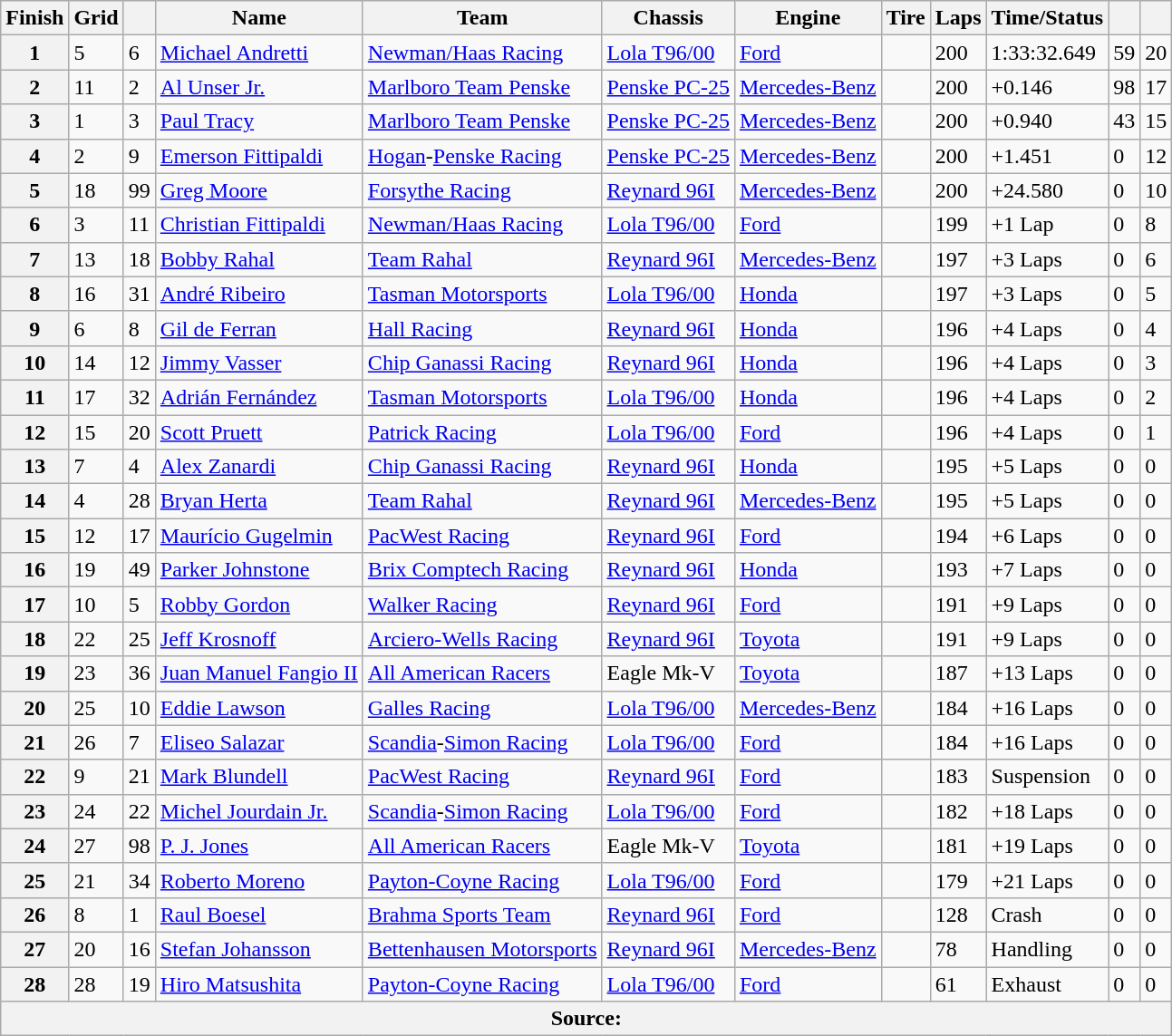<table class="wikitable">
<tr>
<th>Finish</th>
<th>Grid</th>
<th></th>
<th>Name</th>
<th>Team</th>
<th>Chassis</th>
<th>Engine</th>
<th>Tire</th>
<th>Laps</th>
<th>Time/Status</th>
<th></th>
<th></th>
</tr>
<tr>
<th>1</th>
<td>5</td>
<td>6</td>
<td> <a href='#'>Michael Andretti</a></td>
<td><a href='#'>Newman/Haas Racing</a></td>
<td><a href='#'>Lola T96/00</a></td>
<td><a href='#'>Ford</a></td>
<td></td>
<td>200</td>
<td>1:33:32.649</td>
<td>59</td>
<td>20</td>
</tr>
<tr>
<th>2</th>
<td>11</td>
<td>2</td>
<td> <a href='#'>Al Unser Jr.</a></td>
<td><a href='#'>Marlboro Team Penske</a></td>
<td><a href='#'>Penske PC-25</a></td>
<td><a href='#'>Mercedes-Benz</a></td>
<td></td>
<td>200</td>
<td>+0.146</td>
<td>98</td>
<td>17</td>
</tr>
<tr>
<th>3</th>
<td>1</td>
<td>3</td>
<td> <a href='#'>Paul Tracy</a></td>
<td><a href='#'>Marlboro Team Penske</a></td>
<td><a href='#'>Penske PC-25</a></td>
<td><a href='#'>Mercedes-Benz</a></td>
<td></td>
<td>200</td>
<td>+0.940</td>
<td>43</td>
<td>15</td>
</tr>
<tr>
<th>4</th>
<td>2</td>
<td>9</td>
<td> <a href='#'>Emerson Fittipaldi</a></td>
<td><a href='#'>Hogan</a>-<a href='#'>Penske Racing</a></td>
<td><a href='#'>Penske PC-25</a></td>
<td><a href='#'>Mercedes-Benz</a></td>
<td></td>
<td>200</td>
<td>+1.451</td>
<td>0</td>
<td>12</td>
</tr>
<tr>
<th>5</th>
<td>18</td>
<td>99</td>
<td> <a href='#'>Greg Moore</a></td>
<td><a href='#'>Forsythe Racing</a></td>
<td><a href='#'>Reynard 96I</a></td>
<td><a href='#'>Mercedes-Benz</a></td>
<td></td>
<td>200</td>
<td>+24.580</td>
<td>0</td>
<td>10</td>
</tr>
<tr>
<th>6</th>
<td>3</td>
<td>11</td>
<td> <a href='#'>Christian Fittipaldi</a></td>
<td><a href='#'>Newman/Haas Racing</a></td>
<td><a href='#'>Lola T96/00</a></td>
<td><a href='#'>Ford</a></td>
<td></td>
<td>199</td>
<td>+1 Lap</td>
<td>0</td>
<td>8</td>
</tr>
<tr>
<th>7</th>
<td>13</td>
<td>18</td>
<td> <a href='#'>Bobby Rahal</a></td>
<td><a href='#'>Team Rahal</a></td>
<td><a href='#'>Reynard 96I</a></td>
<td><a href='#'>Mercedes-Benz</a></td>
<td></td>
<td>197</td>
<td>+3 Laps</td>
<td>0</td>
<td>6</td>
</tr>
<tr>
<th>8</th>
<td>16</td>
<td>31</td>
<td> <a href='#'>André Ribeiro</a></td>
<td><a href='#'>Tasman Motorsports</a></td>
<td><a href='#'>Lola T96/00</a></td>
<td><a href='#'>Honda</a></td>
<td></td>
<td>197</td>
<td>+3 Laps</td>
<td>0</td>
<td>5</td>
</tr>
<tr>
<th>9</th>
<td>6</td>
<td>8</td>
<td> <a href='#'>Gil de Ferran</a></td>
<td><a href='#'>Hall Racing</a></td>
<td><a href='#'>Reynard 96I</a></td>
<td><a href='#'>Honda</a></td>
<td></td>
<td>196</td>
<td>+4 Laps</td>
<td>0</td>
<td>4</td>
</tr>
<tr>
<th>10</th>
<td>14</td>
<td>12</td>
<td> <a href='#'>Jimmy Vasser</a></td>
<td><a href='#'>Chip Ganassi Racing</a></td>
<td><a href='#'>Reynard 96I</a></td>
<td><a href='#'>Honda</a></td>
<td></td>
<td>196</td>
<td>+4 Laps</td>
<td>0</td>
<td>3</td>
</tr>
<tr>
<th>11</th>
<td>17</td>
<td>32</td>
<td> <a href='#'>Adrián Fernández</a></td>
<td><a href='#'>Tasman Motorsports</a></td>
<td><a href='#'>Lola T96/00</a></td>
<td><a href='#'>Honda</a></td>
<td></td>
<td>196</td>
<td>+4 Laps</td>
<td>0</td>
<td>2</td>
</tr>
<tr>
<th>12</th>
<td>15</td>
<td>20</td>
<td> <a href='#'>Scott Pruett</a></td>
<td><a href='#'>Patrick Racing</a></td>
<td><a href='#'>Lola T96/00</a></td>
<td><a href='#'>Ford</a></td>
<td></td>
<td>196</td>
<td>+4 Laps</td>
<td>0</td>
<td>1</td>
</tr>
<tr>
<th>13</th>
<td>7</td>
<td>4</td>
<td> <a href='#'>Alex Zanardi</a></td>
<td><a href='#'>Chip Ganassi Racing</a></td>
<td><a href='#'>Reynard 96I</a></td>
<td><a href='#'>Honda</a></td>
<td></td>
<td>195</td>
<td>+5 Laps</td>
<td>0</td>
<td>0</td>
</tr>
<tr>
<th>14</th>
<td>4</td>
<td>28</td>
<td> <a href='#'>Bryan Herta</a></td>
<td><a href='#'>Team Rahal</a></td>
<td><a href='#'>Reynard 96I</a></td>
<td><a href='#'>Mercedes-Benz</a></td>
<td></td>
<td>195</td>
<td>+5 Laps</td>
<td>0</td>
<td>0</td>
</tr>
<tr>
<th>15</th>
<td>12</td>
<td>17</td>
<td> <a href='#'>Maurício Gugelmin</a></td>
<td><a href='#'>PacWest Racing</a></td>
<td><a href='#'>Reynard 96I</a></td>
<td><a href='#'>Ford</a></td>
<td></td>
<td>194</td>
<td>+6 Laps</td>
<td>0</td>
<td>0</td>
</tr>
<tr>
<th>16</th>
<td>19</td>
<td>49</td>
<td> <a href='#'>Parker Johnstone</a></td>
<td><a href='#'>Brix Comptech Racing</a></td>
<td><a href='#'>Reynard 96I</a></td>
<td><a href='#'>Honda</a></td>
<td></td>
<td>193</td>
<td>+7 Laps</td>
<td>0</td>
<td>0</td>
</tr>
<tr>
<th>17</th>
<td>10</td>
<td>5</td>
<td> <a href='#'>Robby Gordon</a></td>
<td><a href='#'>Walker Racing</a></td>
<td><a href='#'>Reynard 96I</a></td>
<td><a href='#'>Ford</a></td>
<td></td>
<td>191</td>
<td>+9 Laps</td>
<td>0</td>
<td>0</td>
</tr>
<tr>
<th>18</th>
<td>22</td>
<td>25</td>
<td> <a href='#'>Jeff Krosnoff</a></td>
<td><a href='#'>Arciero-Wells Racing</a></td>
<td><a href='#'>Reynard 96I</a></td>
<td><a href='#'>Toyota</a></td>
<td></td>
<td>191</td>
<td>+9 Laps</td>
<td>0</td>
<td>0</td>
</tr>
<tr>
<th>19</th>
<td>23</td>
<td>36</td>
<td> <a href='#'>Juan Manuel Fangio II</a></td>
<td><a href='#'>All American Racers</a></td>
<td>Eagle Mk-V</td>
<td><a href='#'>Toyota</a></td>
<td></td>
<td>187</td>
<td>+13 Laps</td>
<td>0</td>
<td>0</td>
</tr>
<tr>
<th>20</th>
<td>25</td>
<td>10</td>
<td> <a href='#'>Eddie Lawson</a></td>
<td><a href='#'>Galles Racing</a></td>
<td><a href='#'>Lola T96/00</a></td>
<td><a href='#'>Mercedes-Benz</a></td>
<td></td>
<td>184</td>
<td>+16 Laps</td>
<td>0</td>
<td>0</td>
</tr>
<tr>
<th>21</th>
<td>26</td>
<td>7</td>
<td> <a href='#'>Eliseo Salazar</a></td>
<td><a href='#'>Scandia</a>-<a href='#'>Simon Racing</a></td>
<td><a href='#'>Lola T96/00</a></td>
<td><a href='#'>Ford</a></td>
<td></td>
<td>184</td>
<td>+16 Laps</td>
<td>0</td>
<td>0</td>
</tr>
<tr>
<th>22</th>
<td>9</td>
<td>21</td>
<td> <a href='#'>Mark Blundell</a></td>
<td><a href='#'>PacWest Racing</a></td>
<td><a href='#'>Reynard 96I</a></td>
<td><a href='#'>Ford</a></td>
<td></td>
<td>183</td>
<td>Suspension</td>
<td>0</td>
<td>0</td>
</tr>
<tr>
<th>23</th>
<td>24</td>
<td>22</td>
<td> <a href='#'>Michel Jourdain Jr.</a></td>
<td><a href='#'>Scandia</a>-<a href='#'>Simon Racing</a></td>
<td><a href='#'>Lola T96/00</a></td>
<td><a href='#'>Ford</a></td>
<td></td>
<td>182</td>
<td>+18 Laps</td>
<td>0</td>
<td>0</td>
</tr>
<tr>
<th>24</th>
<td>27</td>
<td>98</td>
<td> <a href='#'>P. J. Jones</a></td>
<td><a href='#'>All American Racers</a></td>
<td>Eagle Mk-V</td>
<td><a href='#'>Toyota</a></td>
<td></td>
<td>181</td>
<td>+19 Laps</td>
<td>0</td>
<td>0</td>
</tr>
<tr>
<th>25</th>
<td>21</td>
<td>34</td>
<td> <a href='#'>Roberto Moreno</a></td>
<td><a href='#'>Payton-Coyne Racing</a></td>
<td><a href='#'>Lola T96/00</a></td>
<td><a href='#'>Ford</a></td>
<td></td>
<td>179</td>
<td>+21 Laps</td>
<td>0</td>
<td>0</td>
</tr>
<tr>
<th>26</th>
<td>8</td>
<td>1</td>
<td> <a href='#'>Raul Boesel</a></td>
<td><a href='#'>Brahma Sports Team</a></td>
<td><a href='#'>Reynard 96I</a></td>
<td><a href='#'>Ford</a></td>
<td></td>
<td>128</td>
<td>Crash</td>
<td>0</td>
<td>0</td>
</tr>
<tr>
<th>27</th>
<td>20</td>
<td>16</td>
<td> <a href='#'>Stefan Johansson</a></td>
<td><a href='#'>Bettenhausen Motorsports</a></td>
<td><a href='#'>Reynard 96I</a></td>
<td><a href='#'>Mercedes-Benz</a></td>
<td></td>
<td>78</td>
<td>Handling</td>
<td>0</td>
<td>0</td>
</tr>
<tr>
<th>28</th>
<td>28</td>
<td>19</td>
<td> <a href='#'>Hiro Matsushita</a></td>
<td><a href='#'>Payton-Coyne Racing</a></td>
<td><a href='#'>Lola T96/00</a></td>
<td><a href='#'>Ford</a></td>
<td></td>
<td>61</td>
<td>Exhaust</td>
<td>0</td>
<td>0</td>
</tr>
<tr>
<th colspan="12">Source:</th>
</tr>
</table>
